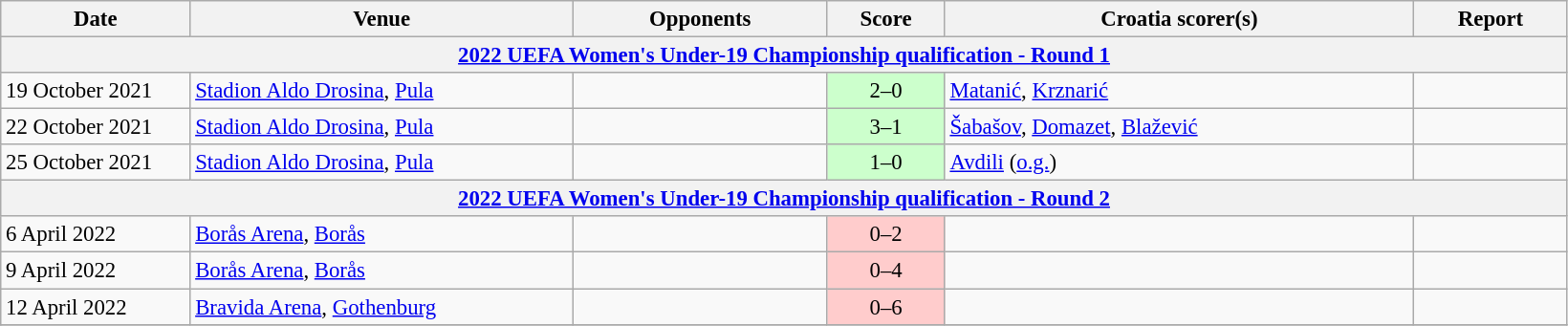<table class="wikitable" style="font-size:95%;">
<tr>
<th width=125>Date</th>
<th width=260>Venue</th>
<th width=170>Opponents</th>
<th width= 75>Score</th>
<th width=320>Croatia scorer(s)</th>
<th width=100>Report</th>
</tr>
<tr>
<th colspan=7><a href='#'>2022 UEFA Women's Under-19 Championship qualification - Round 1</a></th>
</tr>
<tr>
<td>19 October 2021</td>
<td><a href='#'>Stadion Aldo Drosina</a>, <a href='#'>Pula</a></td>
<td></td>
<td align=center bgcolor=#CCFFCC>2–0</td>
<td><a href='#'>Matanić</a>, <a href='#'>Krznarić</a></td>
<td></td>
</tr>
<tr>
<td>22 October 2021</td>
<td><a href='#'>Stadion Aldo Drosina</a>, <a href='#'>Pula</a></td>
<td></td>
<td align=center bgcolor=#CCFFCC>3–1</td>
<td><a href='#'>Šabašov</a>, <a href='#'>Domazet</a>, <a href='#'>Blažević</a></td>
<td></td>
</tr>
<tr>
<td>25 October 2021</td>
<td><a href='#'>Stadion Aldo Drosina</a>, <a href='#'>Pula</a></td>
<td></td>
<td align=center bgcolor=#CCFFCC>1–0</td>
<td><a href='#'>Avdili</a> (<a href='#'>o.g.</a>)</td>
<td></td>
</tr>
<tr>
<th colspan=7><a href='#'>2022 UEFA Women's Under-19 Championship qualification - Round 2</a></th>
</tr>
<tr>
<td>6 April 2022</td>
<td><a href='#'>Borås Arena</a>, <a href='#'>Borås</a></td>
<td></td>
<td align=center bgcolor=#FFCCCC>0–2</td>
<td></td>
<td></td>
</tr>
<tr>
<td>9 April 2022</td>
<td><a href='#'>Borås Arena</a>, <a href='#'>Borås</a></td>
<td></td>
<td align=center bgcolor=#FFCCCC>0–4</td>
<td></td>
<td></td>
</tr>
<tr>
<td>12 April 2022</td>
<td><a href='#'>Bravida Arena</a>, <a href='#'>Gothenburg</a></td>
<td></td>
<td align=center bgcolor=#FFCCCC>0–6</td>
<td></td>
<td></td>
</tr>
<tr>
</tr>
</table>
